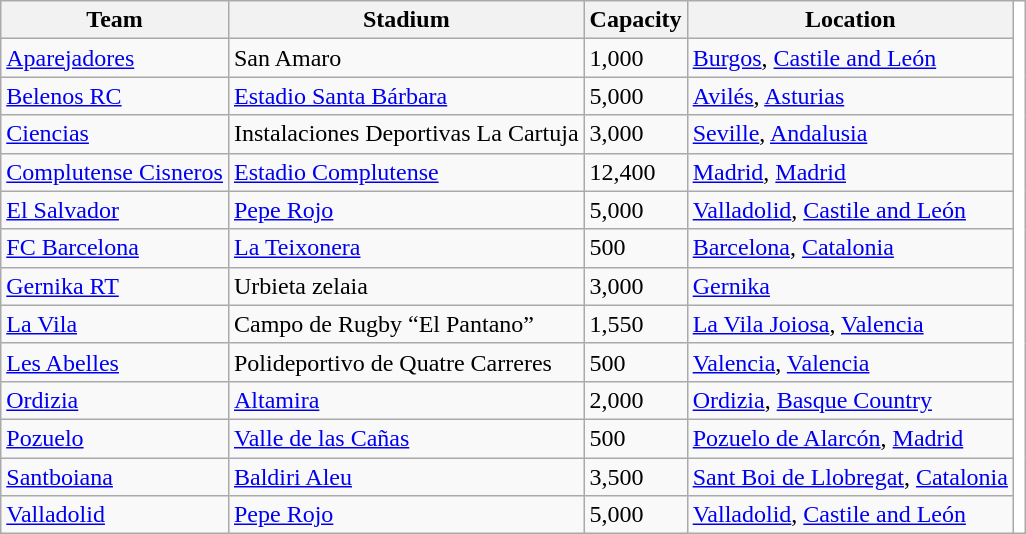<table class="wikitable sortable">
<tr>
<th>Team</th>
<th>Stadium</th>
<th>Capacity</th>
<th>Location</th>
<th style="background:white; border:none;"></th>
</tr>
<tr>
<td><a href='#'>Aparejadores</a></td>
<td>San Amaro</td>
<td>1,000</td>
<td><a href='#'>Burgos</a>, <a href='#'>Castile and León</a></td>
<td rowspan="13" style="background:white; border:none;"></td>
</tr>
<tr>
<td><a href='#'>Belenos RC</a></td>
<td><a href='#'>Estadio Santa Bárbara</a></td>
<td>5,000</td>
<td><a href='#'>Avilés</a>, <a href='#'>Asturias</a></td>
</tr>
<tr>
<td><a href='#'>Ciencias</a></td>
<td>Instalaciones Deportivas La Cartuja</td>
<td>3,000</td>
<td><a href='#'>Seville</a>, <a href='#'>Andalusia</a></td>
</tr>
<tr>
<td><a href='#'>Complutense Cisneros</a></td>
<td><a href='#'>Estadio Complutense</a></td>
<td>12,400</td>
<td><a href='#'>Madrid</a>, <a href='#'>Madrid</a></td>
</tr>
<tr>
<td><a href='#'>El Salvador</a></td>
<td><a href='#'>Pepe Rojo</a></td>
<td>5,000</td>
<td><a href='#'>Valladolid</a>, <a href='#'>Castile and León</a></td>
</tr>
<tr>
<td><a href='#'>FC Barcelona</a></td>
<td><a href='#'>La Teixonera</a></td>
<td>500</td>
<td><a href='#'>Barcelona</a>, <a href='#'>Catalonia</a></td>
</tr>
<tr>
<td><a href='#'>Gernika RT</a></td>
<td>Urbieta zelaia</td>
<td>3,000</td>
<td><a href='#'>Gernika</a></td>
</tr>
<tr>
<td><a href='#'>La Vila</a></td>
<td>Campo de Rugby “El Pantano”</td>
<td>1,550</td>
<td><a href='#'>La Vila Joiosa</a>, <a href='#'>Valencia</a></td>
</tr>
<tr>
<td><a href='#'>Les Abelles</a></td>
<td>Polideportivo de Quatre Carreres</td>
<td>500</td>
<td><a href='#'>Valencia</a>, <a href='#'>Valencia</a></td>
</tr>
<tr>
<td><a href='#'>Ordizia</a></td>
<td><a href='#'>Altamira</a></td>
<td>2,000</td>
<td><a href='#'>Ordizia</a>, <a href='#'>Basque Country</a></td>
</tr>
<tr>
<td><a href='#'>Pozuelo</a></td>
<td><a href='#'>Valle de las Cañas</a></td>
<td>500</td>
<td><a href='#'>Pozuelo de Alarcón</a>, <a href='#'>Madrid</a></td>
</tr>
<tr>
<td><a href='#'>Santboiana</a></td>
<td><a href='#'>Baldiri Aleu</a></td>
<td>3,500</td>
<td><a href='#'>Sant Boi de Llobregat</a>, <a href='#'>Catalonia</a></td>
</tr>
<tr>
<td><a href='#'>Valladolid</a></td>
<td><a href='#'>Pepe Rojo</a></td>
<td>5,000</td>
<td><a href='#'>Valladolid</a>, <a href='#'>Castile and León</a></td>
</tr>
</table>
